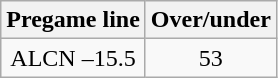<table class="wikitable">
<tr align="center">
<th style=>Pregame line</th>
<th style=>Over/under</th>
</tr>
<tr align="center">
<td>ALCN –15.5</td>
<td>53</td>
</tr>
</table>
